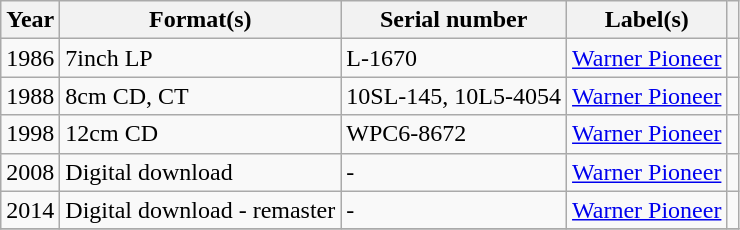<table class="wikitable sortable plainrowheaders">
<tr>
<th scope="col">Year</th>
<th scope="col">Format(s)</th>
<th scope="col">Serial number</th>
<th scope="col">Label(s)</th>
<th scope="col"></th>
</tr>
<tr>
<td>1986</td>
<td>7inch LP</td>
<td>L-1670</td>
<td><a href='#'>Warner Pioneer</a></td>
<td></td>
</tr>
<tr>
<td>1988</td>
<td>8cm CD, CT</td>
<td>10SL-145, 10L5-4054</td>
<td><a href='#'>Warner Pioneer</a></td>
<td></td>
</tr>
<tr>
<td>1998</td>
<td>12cm CD</td>
<td>WPC6-8672</td>
<td><a href='#'>Warner Pioneer</a></td>
<td></td>
</tr>
<tr>
<td>2008</td>
<td>Digital download</td>
<td>-</td>
<td><a href='#'>Warner Pioneer</a></td>
<td></td>
</tr>
<tr>
<td>2014</td>
<td>Digital download - remaster</td>
<td>-</td>
<td><a href='#'>Warner Pioneer</a></td>
<td></td>
</tr>
<tr>
</tr>
</table>
